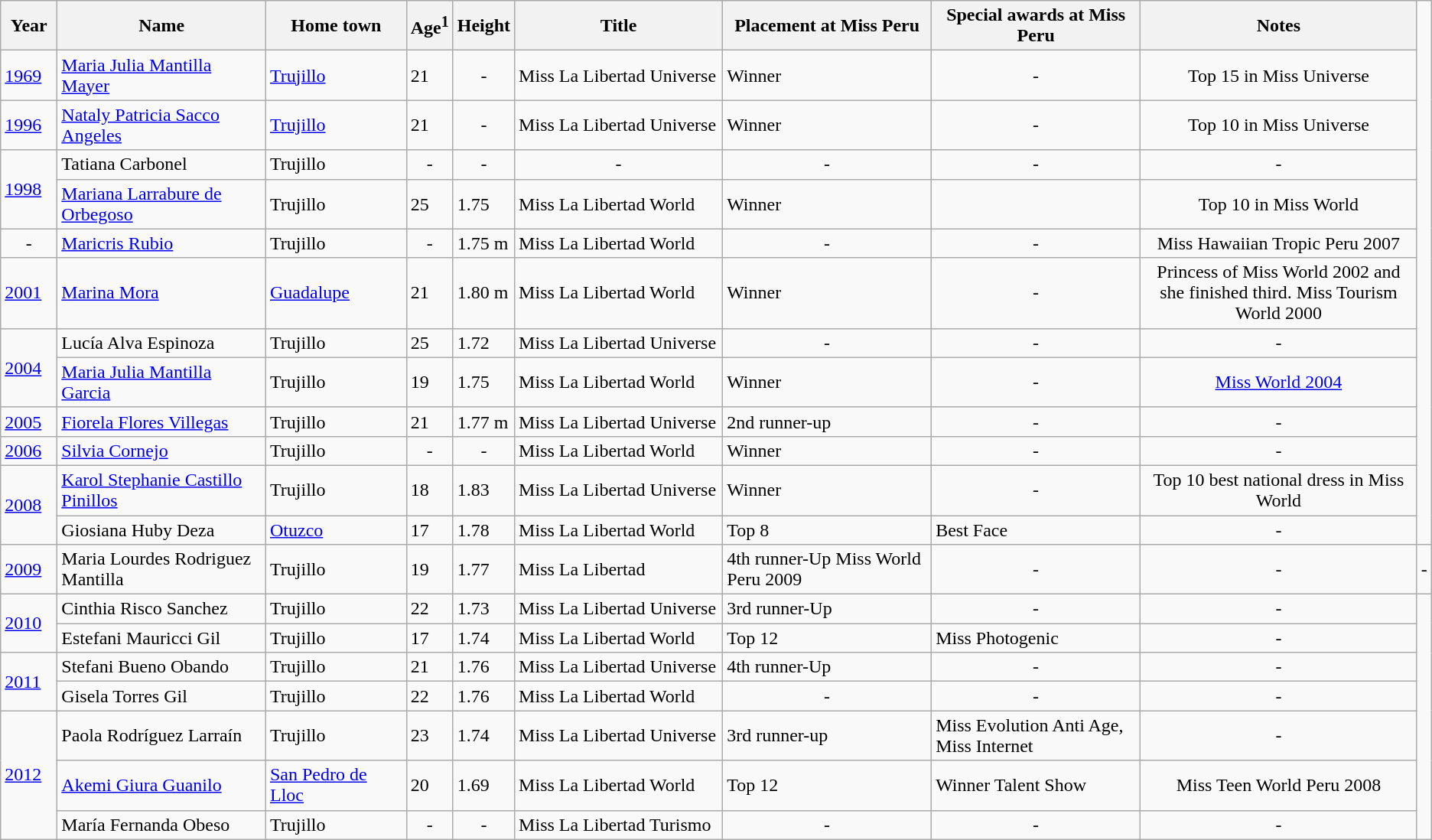<table class="wikitable">
<tr>
<th width=4%>Year</th>
<th width=15%>Name</th>
<th width=10%>Home town</th>
<th width=3%>Age<sup>1</sup></th>
<th width=3%>Height</th>
<th width=15%>Title</th>
<th width=15%>Placement at Miss Peru</th>
<th width=15%>Special awards at Miss Peru</th>
<th width=25%>Notes</th>
</tr>
<tr ------------------------------------------------------------------------------->
<td><a href='#'>1969</a></td>
<td><a href='#'>Maria Julia Mantilla Mayer</a></td>
<td><a href='#'>Trujillo</a></td>
<td>21</td>
<td align=center>-</td>
<td>Miss La Libertad Universe</td>
<td>Winner</td>
<td align=center>-</td>
<td align=center>Top 15 in Miss Universe</td>
</tr>
<tr ------------------------------------------------------------------------------->
<td><a href='#'>1996</a></td>
<td><a href='#'>Nataly Patricia Sacco Angeles</a></td>
<td><a href='#'>Trujillo</a></td>
<td>21</td>
<td align=center>-</td>
<td>Miss La Libertad Universe</td>
<td>Winner</td>
<td align=center>-</td>
<td align=center>Top 10 in Miss Universe</td>
</tr>
<tr ---------------------------------------------------------------------------->
<td rowspan=2><a href='#'>1998</a></td>
<td>Tatiana Carbonel</td>
<td>Trujillo</td>
<td align=center>-</td>
<td align=center>-</td>
<td align=center>-</td>
<td align=center>-</td>
<td align=center>-</td>
<td align=center>-</td>
</tr>
<tr>
<td><a href='#'>Mariana Larrabure de Orbegoso</a></td>
<td>Trujillo</td>
<td>25</td>
<td>1.75</td>
<td>Miss La Libertad World</td>
<td>Winner</td>
<td></td>
<td align=center>Top 10 in Miss World</td>
</tr>
<tr ------------------------------------------------------------------------------->
<td align=center>-</td>
<td><a href='#'>Maricris Rubio</a></td>
<td>Trujillo</td>
<td align=center>-</td>
<td>1.75 m</td>
<td>Miss La Libertad World</td>
<td align=center>-</td>
<td align=center>-</td>
<td align=center>Miss Hawaiian Tropic Peru 2007</td>
</tr>
<tr ------------------------------------------------------------------------------->
<td><a href='#'>2001</a></td>
<td><a href='#'>Marina Mora</a></td>
<td><a href='#'>Guadalupe</a></td>
<td>21</td>
<td>1.80 m</td>
<td>Miss La Libertad World</td>
<td>Winner</td>
<td align=center>-</td>
<td align=center>Princess of Miss World 2002 and she finished third. Miss Tourism World 2000</td>
</tr>
<tr ------------------------------------------------------------------------------->
<td rowspan=2><a href='#'>2004</a></td>
<td>Lucía Alva Espinoza</td>
<td>Trujillo</td>
<td>25</td>
<td>1.72</td>
<td>Miss La Libertad Universe</td>
<td align=center>-</td>
<td align=center>-</td>
<td align=center>-</td>
</tr>
<tr>
<td><a href='#'>Maria Julia Mantilla Garcia</a></td>
<td>Trujillo</td>
<td>19</td>
<td>1.75</td>
<td>Miss La Libertad World</td>
<td>Winner</td>
<td align=center>-</td>
<td align=center><a href='#'>Miss World 2004</a></td>
</tr>
<tr ------------------------------------------------------------------------------->
<td><a href='#'>2005</a></td>
<td><a href='#'>Fiorela Flores Villegas</a></td>
<td>Trujillo</td>
<td>21</td>
<td>1.77 m</td>
<td>Miss La Libertad Universe</td>
<td>2nd runner-up</td>
<td align=center>-</td>
<td align=center>-</td>
</tr>
<tr ------------------------------------------------------------------------------->
<td><a href='#'>2006</a></td>
<td><a href='#'>Silvia Cornejo</a></td>
<td>Trujillo</td>
<td align=center>-</td>
<td align=center>-</td>
<td>Miss La Libertad World</td>
<td>Winner</td>
<td align=center>-</td>
<td align=center>-</td>
</tr>
<tr ------------------------------------------------------------------------------->
<td rowspan=2><a href='#'>2008</a></td>
<td><a href='#'>Karol Stephanie Castillo Pinillos</a></td>
<td>Trujillo</td>
<td>18</td>
<td>1.83</td>
<td>Miss La Libertad Universe</td>
<td>Winner</td>
<td align=center>-</td>
<td align=center>Top 10 best national dress in Miss World</td>
</tr>
<tr>
<td>Giosiana Huby Deza</td>
<td><a href='#'>Otuzco</a></td>
<td>17</td>
<td>1.78</td>
<td>Miss La Libertad World</td>
<td>Top 8</td>
<td>Best Face</td>
<td align=center>-</td>
</tr>
<tr ------------------------------------------------------------------------------->
<td><a href='#'>2009</a></td>
<td>Maria Lourdes Rodriguez Mantilla</td>
<td>Trujillo</td>
<td>19</td>
<td>1.77</td>
<td>Miss La Libertad</td>
<td>4th runner-Up Miss World Peru 2009</td>
<td align=center>-</td>
<td align=center>-</td>
<td align=center>-</td>
</tr>
<tr ------------------------------------------------------------------------------->
<td rowspan=2><a href='#'>2010</a></td>
<td>Cinthia Risco Sanchez</td>
<td>Trujillo</td>
<td>22</td>
<td>1.73</td>
<td>Miss La Libertad Universe</td>
<td>3rd runner-Up</td>
<td align=center>-</td>
<td align=center>-</td>
</tr>
<tr>
<td>Estefani Mauricci Gil</td>
<td>Trujillo</td>
<td>17</td>
<td>1.74</td>
<td>Miss La Libertad World</td>
<td>Top 12</td>
<td>Miss Photogenic</td>
<td align=center>-</td>
</tr>
<tr ------------------------------------------------------------------------------->
<td rowspan=2><a href='#'>2011</a></td>
<td>Stefani Bueno Obando</td>
<td>Trujillo</td>
<td>21</td>
<td>1.76</td>
<td>Miss La Libertad Universe</td>
<td>4th runner-Up</td>
<td align=center>-</td>
<td align=center>-</td>
</tr>
<tr>
<td>Gisela Torres Gil</td>
<td>Trujillo</td>
<td>22</td>
<td>1.76</td>
<td>Miss La Libertad World</td>
<td align=center>-</td>
<td align=center>-</td>
<td align=center>-</td>
</tr>
<tr ------------------------------------------------------------>
<td rowspan=3><a href='#'>2012</a></td>
<td>Paola Rodríguez Larraín</td>
<td>Trujillo</td>
<td>23</td>
<td>1.74</td>
<td>Miss La Libertad Universe</td>
<td>3rd runner-up</td>
<td>Miss Evolution Anti Age, Miss Internet</td>
<td align=center>-</td>
</tr>
<tr>
<td><a href='#'>Akemi Giura Guanilo</a></td>
<td><a href='#'>San Pedro de Lloc</a></td>
<td>20</td>
<td>1.69</td>
<td>Miss La Libertad World</td>
<td>Top 12</td>
<td>Winner Talent Show</td>
<td align=center>Miss Teen World Peru 2008</td>
</tr>
<tr>
<td>María Fernanda Obeso</td>
<td>Trujillo</td>
<td align=center>-</td>
<td align=center>-</td>
<td>Miss La Libertad Turismo</td>
<td align=center>-</td>
<td align=center>-</td>
<td align=center>-</td>
</tr>
</table>
